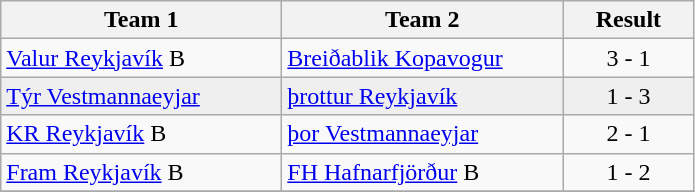<table class="wikitable">
<tr>
<th width="180">Team 1</th>
<th width="180">Team 2</th>
<th width="80">Result</th>
</tr>
<tr>
<td><a href='#'>Valur Reykjavík</a> B</td>
<td><a href='#'>Breiðablik Kopavogur</a></td>
<td align="center">3 - 1</td>
</tr>
<tr style="background:#EFEFEF">
<td><a href='#'>Týr Vestmannaeyjar</a></td>
<td><a href='#'>þrottur Reykjavík</a></td>
<td align="center">1 - 3</td>
</tr>
<tr>
<td><a href='#'>KR Reykjavík</a> B</td>
<td><a href='#'>þor Vestmannaeyjar</a></td>
<td align="center">2 - 1</td>
</tr>
<tr>
<td><a href='#'>Fram Reykjavík</a> B</td>
<td><a href='#'>FH Hafnarfjörður</a> B</td>
<td align="center">1 - 2</td>
</tr>
<tr style="background:#EFEFEF">
</tr>
</table>
